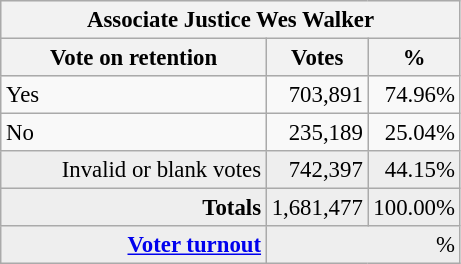<table class="wikitable" style="font-size: 95%;">
<tr style="background-color:#E9E9E9">
<th colspan=7>Associate Justice Wes Walker</th>
</tr>
<tr style="background-color:#E9E9E9">
<th style="width: 170px">Vote on retention</th>
<th style="width: 50px">Votes</th>
<th style="width: 40px">%</th>
</tr>
<tr>
<td>Yes</td>
<td align="right">703,891</td>
<td align="right">74.96%</td>
</tr>
<tr>
<td>No</td>
<td align="right">235,189</td>
<td align="right">25.04%</td>
</tr>
<tr style="background-color:#EEEEEE">
<td align="right">Invalid or blank votes</td>
<td align="right">742,397</td>
<td align="right">44.15%</td>
</tr>
<tr style="background-color:#EEEEEE">
<td colspan="1" align="right"><strong>Totals</strong></td>
<td align="right">1,681,477</td>
<td align="right">100.00%</td>
</tr>
<tr style="background-color:#EEEEEE">
<td align="right"><strong><a href='#'>Voter turnout</a></strong></td>
<td colspan="2" align="right">%</td>
</tr>
</table>
